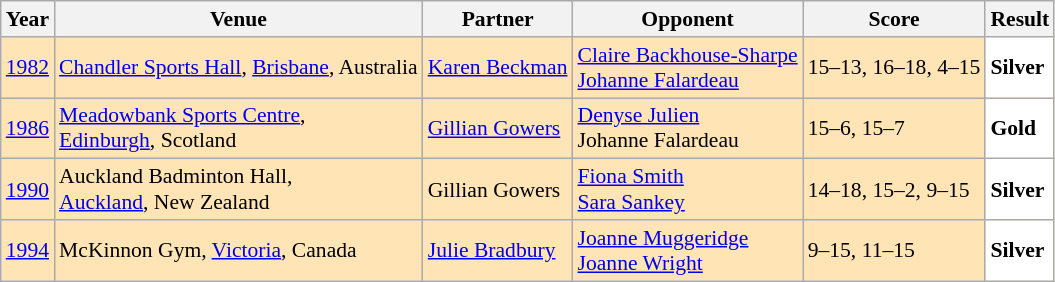<table class="sortable wikitable" style="font-size: 90%;">
<tr>
<th>Year</th>
<th>Venue</th>
<th>Partner</th>
<th>Opponent</th>
<th>Score</th>
<th>Result</th>
</tr>
<tr style="background:#FFE4B5">
<td align="center"><a href='#'>1982</a></td>
<td align="left"><a href='#'>Chandler Sports Hall</a>, <a href='#'>Brisbane</a>, Australia</td>
<td align="left"> <a href='#'>Karen Beckman</a></td>
<td align="left"> <a href='#'>Claire Backhouse-Sharpe</a><br> <a href='#'>Johanne Falardeau</a></td>
<td align="left">15–13, 16–18, 4–15</td>
<td style="text-align:left; background:white"> <strong>Silver</strong></td>
</tr>
<tr style="background:#FFE4B5">
<td align="center"><a href='#'>1986</a></td>
<td align="left"><a href='#'>Meadowbank Sports Centre</a>,<br><a href='#'>Edinburgh</a>, Scotland</td>
<td align="left"> <a href='#'>Gillian Gowers</a></td>
<td align="left"> <a href='#'>Denyse Julien</a><br> Johanne Falardeau</td>
<td align="left">15–6, 15–7</td>
<td style="text-align:left; background:white"> <strong>Gold</strong></td>
</tr>
<tr style="background:#FFE4B5">
<td align="center"><a href='#'>1990</a></td>
<td align="left">Auckland Badminton Hall,<br><a href='#'>Auckland</a>, New Zealand</td>
<td align="left"> Gillian Gowers</td>
<td align="left"> <a href='#'>Fiona Smith</a><br> <a href='#'>Sara Sankey</a></td>
<td align="left">14–18, 15–2, 9–15</td>
<td style="text-align:left; background:white"> <strong>Silver</strong></td>
</tr>
<tr style="background:#FFE4B5">
<td align="center"><a href='#'>1994</a></td>
<td align="left">McKinnon Gym, <a href='#'>Victoria</a>, Canada</td>
<td align="left"> <a href='#'>Julie Bradbury</a></td>
<td align="left"> <a href='#'>Joanne Muggeridge</a><br> <a href='#'>Joanne Wright</a></td>
<td align="left">9–15, 11–15</td>
<td style="text-align:left; background:white"> <strong>Silver</strong></td>
</tr>
</table>
